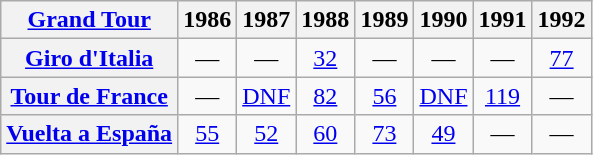<table class="wikitable plainrowheaders">
<tr>
<th scope="col"><a href='#'>Grand Tour</a></th>
<th scope="col">1986</th>
<th scope="col">1987</th>
<th scope="col">1988</th>
<th scope="col">1989</th>
<th scope="col">1990</th>
<th scope="col">1991</th>
<th scope="col">1992</th>
</tr>
<tr style="text-align:center;">
<th scope="row"> <a href='#'>Giro d'Italia</a></th>
<td>—</td>
<td>—</td>
<td style="text-align:center;"><a href='#'>32</a></td>
<td>—</td>
<td>—</td>
<td>—</td>
<td style="text-align:center;"><a href='#'>77</a></td>
</tr>
<tr style="text-align:center;">
<th scope="row"> <a href='#'>Tour de France</a></th>
<td>—</td>
<td style="text-align:center;"><a href='#'>DNF</a></td>
<td style="text-align:center;"><a href='#'>82</a></td>
<td style="text-align:center;"><a href='#'>56</a></td>
<td style="text-align:center;"><a href='#'>DNF</a></td>
<td style="text-align:center;"><a href='#'>119</a></td>
<td>—</td>
</tr>
<tr style="text-align:center;">
<th scope="row"> <a href='#'>Vuelta a España</a></th>
<td style="text-align:center;"><a href='#'>55</a></td>
<td style="text-align:center;"><a href='#'>52</a></td>
<td style="text-align:center;"><a href='#'>60</a></td>
<td style="text-align:center;"><a href='#'>73</a></td>
<td style="text-align:center;"><a href='#'>49</a></td>
<td>—</td>
<td>—</td>
</tr>
</table>
